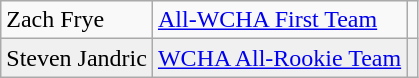<table class="wikitable">
<tr>
<td>Zach Frye</td>
<td><a href='#'>All-WCHA First Team</a></td>
<td></td>
</tr>
<tr bgcolor=f0f0f0>
<td>Steven Jandric</td>
<td><a href='#'>WCHA All-Rookie Team</a></td>
<td></td>
</tr>
</table>
